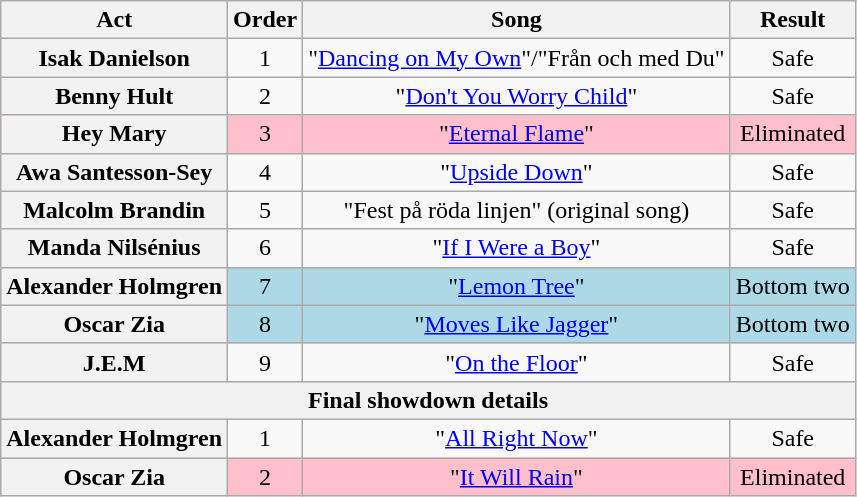<table class="wikitable plainrowheaders" style="text-align:center;">
<tr>
<th scope="col">Act</th>
<th scope="col">Order</th>
<th scope="col">Song</th>
<th scope="col">Result</th>
</tr>
<tr>
<th scope="row">Isak Danielson</th>
<td>1</td>
<td>"<a href='#'>Dancing on My Own</a>"/"Från och med Du"</td>
<td>Safe</td>
</tr>
<tr>
<th scope="row">Benny Hult</th>
<td>2</td>
<td>"<a href='#'>Don't You Worry Child</a>"</td>
<td>Safe</td>
</tr>
<tr bgcolor="pink">
<th scope="row">Hey Mary</th>
<td>3</td>
<td>"<a href='#'>Eternal Flame</a>"</td>
<td>Eliminated</td>
</tr>
<tr>
<th scope="row">Awa Santesson-Sey</th>
<td>4</td>
<td>"<a href='#'>Upside Down</a>"</td>
<td>Safe</td>
</tr>
<tr>
<th scope="row">Malcolm Brandin</th>
<td>5</td>
<td>"Fest på röda linjen" (original song)</td>
<td>Safe</td>
</tr>
<tr>
<th scope="row">Manda Nilsénius</th>
<td>6</td>
<td>"<a href='#'>If I Were a Boy</a>"</td>
<td>Safe</td>
</tr>
<tr bgcolor="lightblue">
<th scope="row">Alexander Holmgren</th>
<td>7</td>
<td>"<a href='#'>Lemon Tree</a>"</td>
<td>Bottom two</td>
</tr>
<tr bgcolor="lightblue">
<th scope="row">Oscar Zia</th>
<td>8</td>
<td>"<a href='#'>Moves Like Jagger</a>"</td>
<td>Bottom two</td>
</tr>
<tr>
<th scope="row">J.E.M</th>
<td>9</td>
<td>"<a href='#'>On the Floor</a>"</td>
<td>Safe</td>
</tr>
<tr>
<th colspan="4">Final showdown details</th>
</tr>
<tr>
<th scope="row">Alexander Holmgren</th>
<td>1</td>
<td>"<a href='#'>All Right Now</a>"</td>
<td>Safe</td>
</tr>
<tr style="background:pink;">
<th scope="row">Oscar Zia</th>
<td>2</td>
<td>"<a href='#'>It Will Rain</a>"</td>
<td>Eliminated</td>
</tr>
</table>
